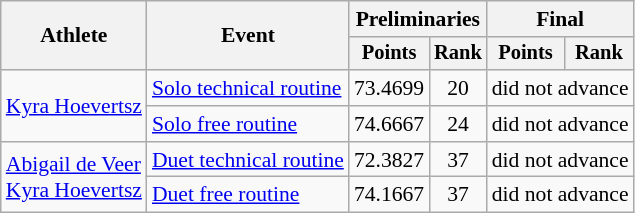<table class=wikitable style="font-size:90%">
<tr>
<th rowspan="2">Athlete</th>
<th rowspan="2">Event</th>
<th colspan="2">Preliminaries</th>
<th colspan="2">Final</th>
</tr>
<tr style="font-size:95%">
<th>Points</th>
<th>Rank</th>
<th>Points</th>
<th>Rank</th>
</tr>
<tr align=center>
<td align=left rowspan=2><a href='#'>Kyra Hoevertsz</a></td>
<td align=left><a href='#'>Solo technical routine</a></td>
<td>73.4699</td>
<td>20</td>
<td colspan=2>did not advance</td>
</tr>
<tr align=center>
<td align=left><a href='#'>Solo free routine</a></td>
<td>74.6667</td>
<td>24</td>
<td colspan=2>did not advance</td>
</tr>
<tr align=center>
<td align=left rowspan=2><a href='#'>Abigail de Veer</a><br><a href='#'>Kyra Hoevertsz</a></td>
<td align=left><a href='#'>Duet technical routine</a></td>
<td>72.3827</td>
<td>37</td>
<td colspan=2>did not advance</td>
</tr>
<tr align=center>
<td align=left><a href='#'>Duet free routine</a></td>
<td>74.1667</td>
<td>37</td>
<td colspan=2>did not advance</td>
</tr>
</table>
